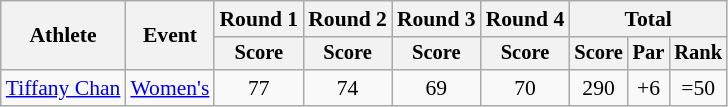<table class=wikitable style=font-size:90%;text-align:center>
<tr>
<th rowspan=2>Athlete</th>
<th rowspan=2>Event</th>
<th>Round 1</th>
<th>Round 2</th>
<th>Round 3</th>
<th>Round 4</th>
<th colspan=3>Total</th>
</tr>
<tr style=font-size:95%>
<th>Score</th>
<th>Score</th>
<th>Score</th>
<th>Score</th>
<th>Score</th>
<th>Par</th>
<th>Rank</th>
</tr>
<tr align=center>
<td align=left><a href='#'>Tiffany Chan</a></td>
<td align=left><a href='#'>Women's</a></td>
<td>77</td>
<td>74</td>
<td>69</td>
<td>70</td>
<td>290</td>
<td>+6</td>
<td>=50</td>
</tr>
</table>
